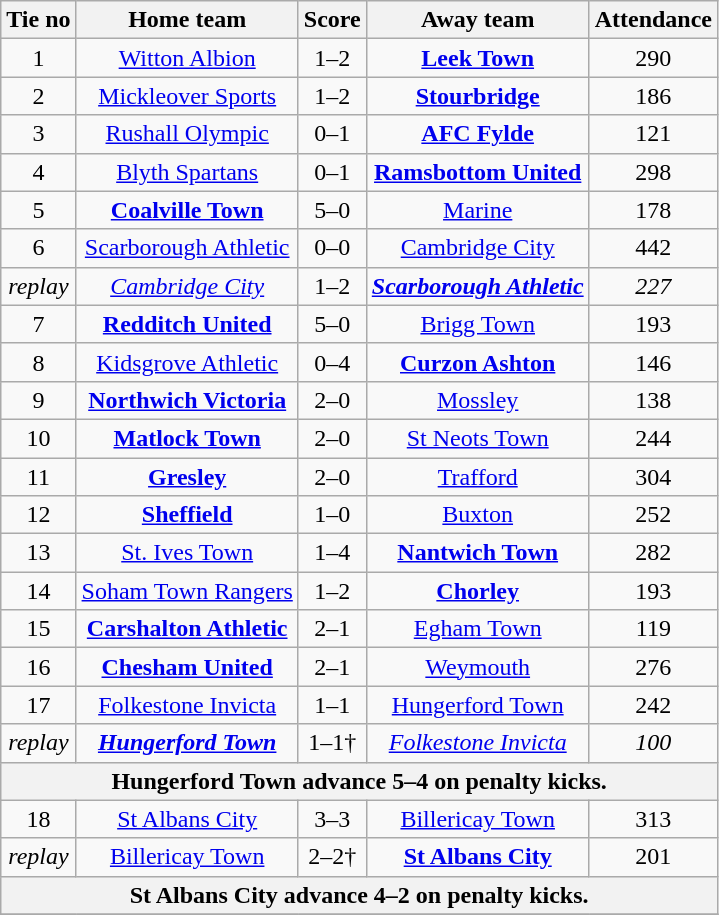<table class="wikitable" style="text-align:center">
<tr>
<th>Tie no</th>
<th>Home team</th>
<th>Score</th>
<th>Away team</th>
<th>Attendance</th>
</tr>
<tr>
<td>1</td>
<td><a href='#'>Witton Albion</a></td>
<td>1–2</td>
<td><strong><a href='#'>Leek Town</a></strong></td>
<td>290</td>
</tr>
<tr>
<td>2</td>
<td><a href='#'>Mickleover Sports</a></td>
<td>1–2</td>
<td><strong><a href='#'>Stourbridge</a></strong></td>
<td>186</td>
</tr>
<tr>
<td>3</td>
<td><a href='#'>Rushall Olympic</a></td>
<td>0–1</td>
<td><strong><a href='#'>AFC Fylde</a></strong></td>
<td>121</td>
</tr>
<tr>
<td>4</td>
<td><a href='#'>Blyth Spartans</a></td>
<td>0–1</td>
<td><strong><a href='#'>Ramsbottom United</a></strong></td>
<td>298</td>
</tr>
<tr>
<td>5</td>
<td><strong><a href='#'>Coalville Town</a></strong></td>
<td>5–0</td>
<td><a href='#'>Marine</a></td>
<td>178</td>
</tr>
<tr>
<td>6</td>
<td><a href='#'>Scarborough Athletic</a></td>
<td>0–0</td>
<td><a href='#'>Cambridge City</a></td>
<td>442</td>
</tr>
<tr>
<td><em>replay</em></td>
<td><em><a href='#'>Cambridge City</a></em></td>
<td>1–2</td>
<td><strong><em><a href='#'>Scarborough Athletic</a></em></strong></td>
<td><em>227</em></td>
</tr>
<tr>
<td>7</td>
<td><strong><a href='#'>Redditch United</a></strong></td>
<td>5–0</td>
<td><a href='#'>Brigg Town</a></td>
<td>193</td>
</tr>
<tr>
<td>8</td>
<td><a href='#'>Kidsgrove Athletic</a></td>
<td>0–4</td>
<td><strong><a href='#'>Curzon Ashton</a></strong></td>
<td>146</td>
</tr>
<tr>
<td>9</td>
<td><strong><a href='#'>Northwich Victoria</a></strong></td>
<td>2–0</td>
<td><a href='#'>Mossley</a></td>
<td>138</td>
</tr>
<tr>
<td>10</td>
<td><strong><a href='#'>Matlock Town</a></strong></td>
<td>2–0</td>
<td><a href='#'>St Neots Town</a></td>
<td>244</td>
</tr>
<tr>
<td>11</td>
<td><strong><a href='#'>Gresley</a></strong></td>
<td>2–0</td>
<td><a href='#'>Trafford</a></td>
<td>304</td>
</tr>
<tr>
<td>12</td>
<td><strong><a href='#'>Sheffield</a></strong></td>
<td>1–0</td>
<td><a href='#'>Buxton</a></td>
<td>252</td>
</tr>
<tr>
<td>13</td>
<td><a href='#'>St. Ives Town</a></td>
<td>1–4</td>
<td><strong><a href='#'>Nantwich Town</a></strong></td>
<td>282</td>
</tr>
<tr>
<td>14</td>
<td><a href='#'>Soham Town Rangers</a></td>
<td>1–2</td>
<td><strong><a href='#'>Chorley</a></strong></td>
<td>193</td>
</tr>
<tr>
<td>15</td>
<td><strong><a href='#'>Carshalton Athletic</a></strong></td>
<td>2–1</td>
<td><a href='#'>Egham Town</a></td>
<td>119</td>
</tr>
<tr>
<td>16</td>
<td><strong><a href='#'>Chesham United</a></strong></td>
<td>2–1</td>
<td><a href='#'>Weymouth</a></td>
<td>276</td>
</tr>
<tr>
<td>17</td>
<td><a href='#'>Folkestone Invicta</a></td>
<td>1–1</td>
<td><a href='#'>Hungerford Town</a></td>
<td>242</td>
</tr>
<tr>
<td><em>replay</em></td>
<td><strong><em><a href='#'>Hungerford Town</a></em></strong></td>
<td>1–1†</td>
<td><em><a href='#'>Folkestone Invicta</a></em></td>
<td><em>100</em></td>
</tr>
<tr>
<th colspan="5">Hungerford Town advance 5–4 on penalty kicks.</th>
</tr>
<tr>
<td>18</td>
<td><a href='#'>St Albans City</a></td>
<td>3–3</td>
<td><a href='#'>Billericay Town</a></td>
<td>313</td>
</tr>
<tr>
<td><em>replay</em></td>
<td><a href='#'>Billericay Town</a></td>
<td>2–2†</td>
<td><strong><a href='#'>St Albans City</a></strong></td>
<td>201</td>
</tr>
<tr>
<th colspan="5">St Albans City advance 4–2 on penalty kicks.</th>
</tr>
<tr>
</tr>
</table>
